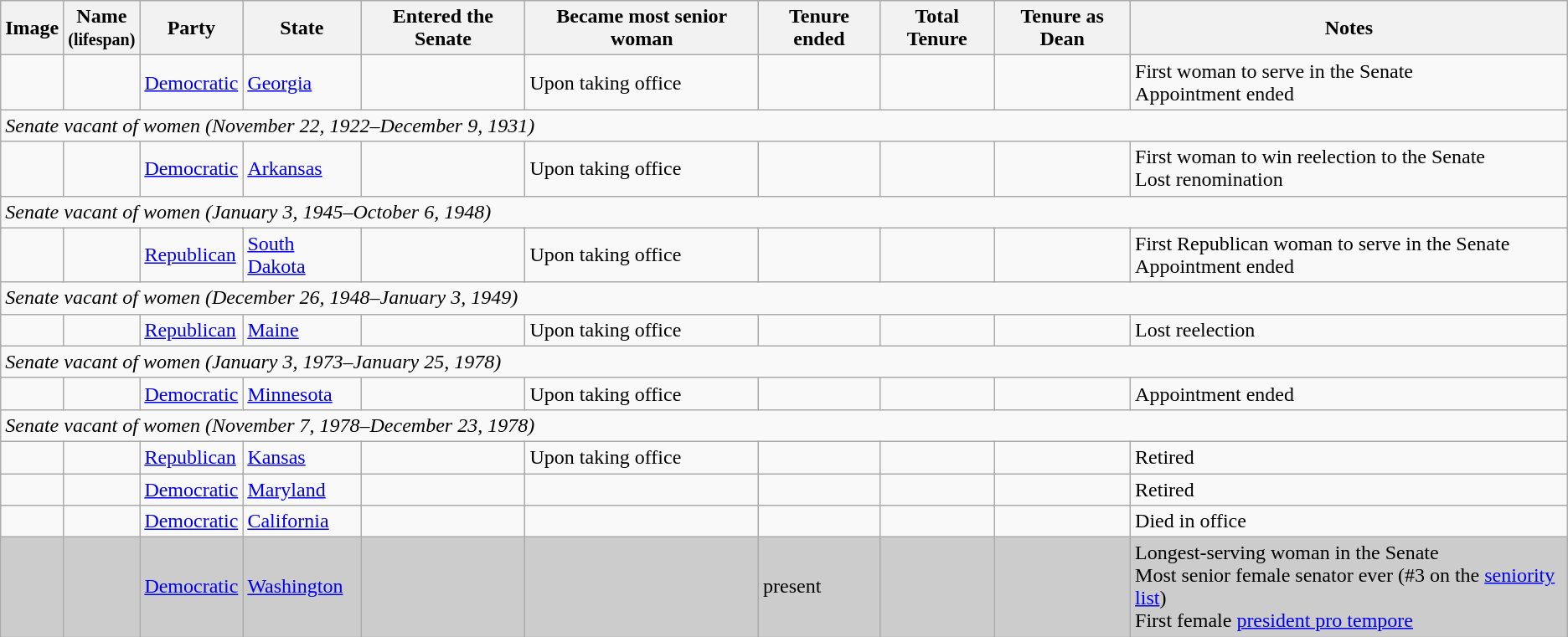<table class="wikitable sortable">
<tr>
<th>Image</th>
<th>Name<br><small>(lifespan)</small></th>
<th>Party</th>
<th>State</th>
<th>Entered the Senate</th>
<th>Became most senior woman</th>
<th>Tenure ended</th>
<th>Total Tenure</th>
<th>Tenure as Dean</th>
<th>Notes</th>
</tr>
<tr>
<td></td>
<td><br></td>
<td><a href='#'>Democratic</a></td>
<td><a href='#'>Georgia</a></td>
<td></td>
<td>Upon taking office</td>
<td></td>
<td></td>
<td></td>
<td>First woman to serve in the Senate<br>Appointment ended</td>
</tr>
<tr>
<td colspan="10"><em>Senate vacant of women (November 22, 1922–December 9, 1931)</em></td>
</tr>
<tr>
<td></td>
<td><br></td>
<td><a href='#'>Democratic</a></td>
<td><a href='#'>Arkansas</a></td>
<td></td>
<td>Upon taking office</td>
<td></td>
<td></td>
<td></td>
<td>First woman to win reelection to the Senate<br>Lost renomination</td>
</tr>
<tr>
<td colspan="10"><em>Senate vacant of women (January 3, 1945–October 6, 1948)</em></td>
</tr>
<tr>
<td></td>
<td><br></td>
<td><a href='#'>Republican</a></td>
<td><a href='#'>South Dakota</a></td>
<td></td>
<td>Upon taking office</td>
<td></td>
<td></td>
<td></td>
<td>First Republican woman to serve in the Senate<br>Appointment ended</td>
</tr>
<tr>
<td colspan="10"><em>Senate vacant of women (December 26, 1948–January 3, 1949)</em></td>
</tr>
<tr>
<td></td>
<td><br></td>
<td><a href='#'>Republican</a></td>
<td><a href='#'>Maine</a></td>
<td></td>
<td>Upon taking office</td>
<td></td>
<td></td>
<td></td>
<td>Lost reelection</td>
</tr>
<tr>
<td colspan="10"><em>Senate vacant of women (January 3, 1973–January 25, 1978)</em></td>
</tr>
<tr>
<td></td>
<td><br></td>
<td><a href='#'>Democratic</a></td>
<td><a href='#'>Minnesota</a></td>
<td></td>
<td>Upon taking office</td>
<td></td>
<td></td>
<td></td>
<td>Appointment ended</td>
</tr>
<tr>
<td colspan="10"><em>Senate vacant of women (November 7, 1978–December 23, 1978)</em></td>
</tr>
<tr>
<td></td>
<td><br></td>
<td><a href='#'>Republican</a></td>
<td><a href='#'>Kansas</a></td>
<td></td>
<td>Upon taking office</td>
<td></td>
<td></td>
<td></td>
<td>Retired</td>
</tr>
<tr>
<td></td>
<td><br></td>
<td><a href='#'>Democratic</a></td>
<td><a href='#'>Maryland</a></td>
<td></td>
<td></td>
<td></td>
<td></td>
<td></td>
<td>Retired</td>
</tr>
<tr>
<td></td>
<td><br></td>
<td><a href='#'>Democratic</a></td>
<td><a href='#'>California</a></td>
<td></td>
<td></td>
<td></td>
<td></td>
<td></td>
<td>Died in office</td>
</tr>
<tr style="background:#cccccc">
<td></td>
<td><br></td>
<td><a href='#'>Democratic</a></td>
<td><a href='#'>Washington</a></td>
<td></td>
<td></td>
<td>present</td>
<td></td>
<td></td>
<td>Longest-serving woman in the Senate<br>Most senior female senator ever (#3 on the <a href='#'>seniority list</a>) <br> First female <a href='#'>president pro tempore</a></td>
</tr>
</table>
